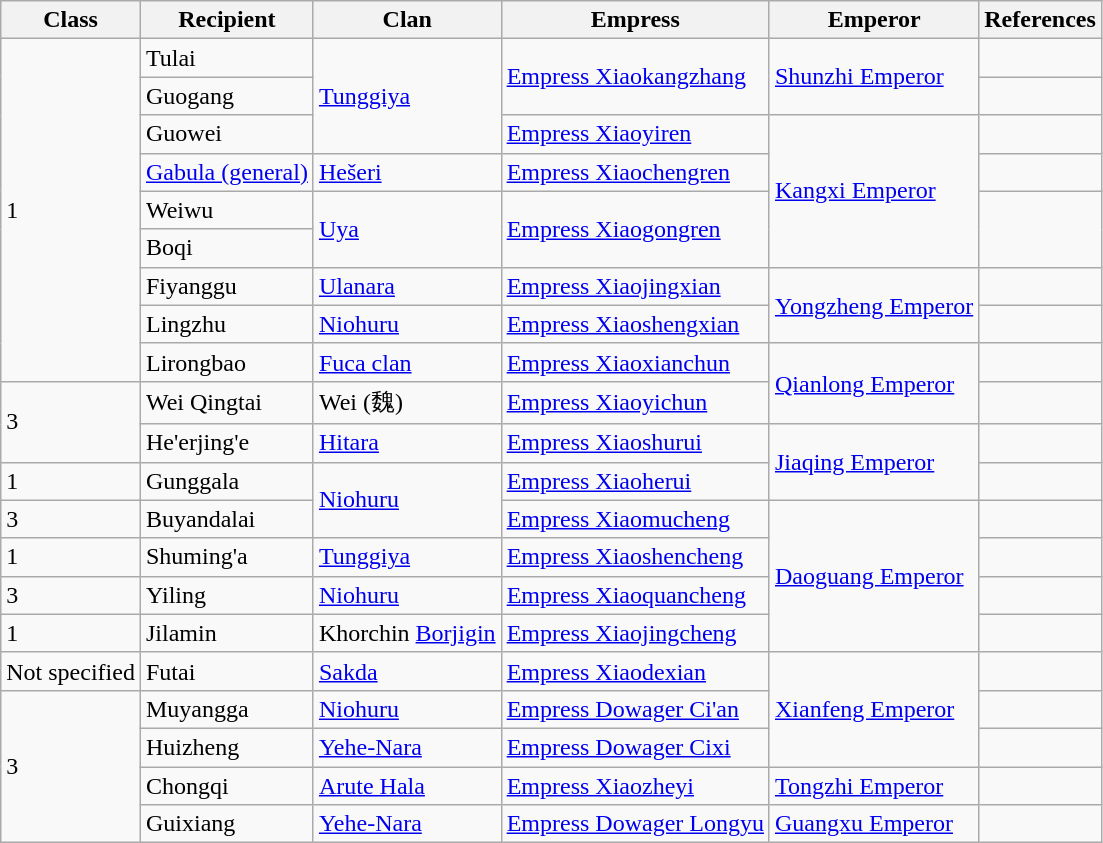<table class="wikitable">
<tr>
<th>Class</th>
<th>Recipient</th>
<th>Clan</th>
<th>Empress</th>
<th>Emperor</th>
<th>References</th>
</tr>
<tr>
<td rowspan="9">1</td>
<td>Tulai</td>
<td rowspan="3"><a href='#'>Tunggiya</a></td>
<td rowspan="2"><a href='#'>Empress Xiaokangzhang</a></td>
<td rowspan="2"><a href='#'>Shunzhi Emperor</a></td>
<td></td>
</tr>
<tr>
<td>Guogang</td>
<td></td>
</tr>
<tr>
<td>Guowei</td>
<td><a href='#'>Empress Xiaoyiren</a></td>
<td rowspan="4"><a href='#'>Kangxi Emperor</a></td>
<td></td>
</tr>
<tr>
<td><a href='#'>Gabula (general)</a></td>
<td><a href='#'>Hešeri</a></td>
<td><a href='#'>Empress Xiaochengren</a></td>
<td></td>
</tr>
<tr>
<td>Weiwu</td>
<td rowspan="2"><a href='#'>Uya</a></td>
<td rowspan="2"><a href='#'>Empress Xiaogongren</a></td>
<td rowspan="2"></td>
</tr>
<tr>
<td>Boqi</td>
</tr>
<tr>
<td>Fiyanggu</td>
<td><a href='#'>Ulanara</a></td>
<td><a href='#'>Empress Xiaojingxian</a></td>
<td rowspan="2"><a href='#'>Yongzheng Emperor</a></td>
<td></td>
</tr>
<tr>
<td>Lingzhu</td>
<td><a href='#'>Niohuru</a></td>
<td><a href='#'>Empress Xiaoshengxian</a></td>
<td></td>
</tr>
<tr>
<td>Lirongbao</td>
<td><a href='#'>Fuca clan</a></td>
<td><a href='#'>Empress Xiaoxianchun</a></td>
<td rowspan="2"><a href='#'>Qianlong Emperor</a></td>
<td></td>
</tr>
<tr>
<td rowspan="2">3</td>
<td>Wei Qingtai</td>
<td>Wei (魏)</td>
<td><a href='#'>Empress Xiaoyichun</a></td>
<td></td>
</tr>
<tr>
<td>He'erjing'e</td>
<td><a href='#'>Hitara</a></td>
<td><a href='#'>Empress Xiaoshurui</a></td>
<td rowspan="2"><a href='#'>Jiaqing Emperor</a></td>
<td></td>
</tr>
<tr>
<td>1</td>
<td>Gunggala</td>
<td rowspan="2"><a href='#'>Niohuru</a></td>
<td><a href='#'>Empress Xiaoherui</a></td>
<td></td>
</tr>
<tr>
<td>3</td>
<td>Buyandalai</td>
<td><a href='#'>Empress Xiaomucheng</a></td>
<td rowspan="4"><a href='#'>Daoguang Emperor</a></td>
<td></td>
</tr>
<tr>
<td>1</td>
<td>Shuming'a</td>
<td><a href='#'>Tunggiya</a></td>
<td><a href='#'>Empress Xiaoshencheng</a></td>
<td></td>
</tr>
<tr>
<td>3</td>
<td>Yiling</td>
<td><a href='#'>Niohuru</a></td>
<td><a href='#'>Empress Xiaoquancheng</a></td>
<td></td>
</tr>
<tr>
<td>1</td>
<td>Jilamin</td>
<td>Khorchin <a href='#'>Borjigin</a></td>
<td><a href='#'>Empress Xiaojingcheng</a></td>
<td></td>
</tr>
<tr>
<td>Not specified</td>
<td>Futai</td>
<td><a href='#'>Sakda</a></td>
<td><a href='#'>Empress Xiaodexian</a></td>
<td rowspan="3"><a href='#'>Xianfeng Emperor</a></td>
<td></td>
</tr>
<tr>
<td rowspan="4">3</td>
<td>Muyangga</td>
<td><a href='#'>Niohuru</a></td>
<td><a href='#'>Empress Dowager Ci'an</a></td>
<td></td>
</tr>
<tr>
<td>Huizheng</td>
<td><a href='#'>Yehe-Nara</a></td>
<td><a href='#'>Empress Dowager Cixi</a></td>
<td></td>
</tr>
<tr>
<td>Chongqi</td>
<td><a href='#'>Arute Hala</a></td>
<td><a href='#'>Empress Xiaozheyi</a></td>
<td><a href='#'>Tongzhi Emperor</a></td>
<td></td>
</tr>
<tr>
<td>Guixiang</td>
<td><a href='#'>Yehe-Nara</a></td>
<td><a href='#'>Empress Dowager Longyu</a></td>
<td><a href='#'>Guangxu Emperor</a></td>
<td></td>
</tr>
</table>
